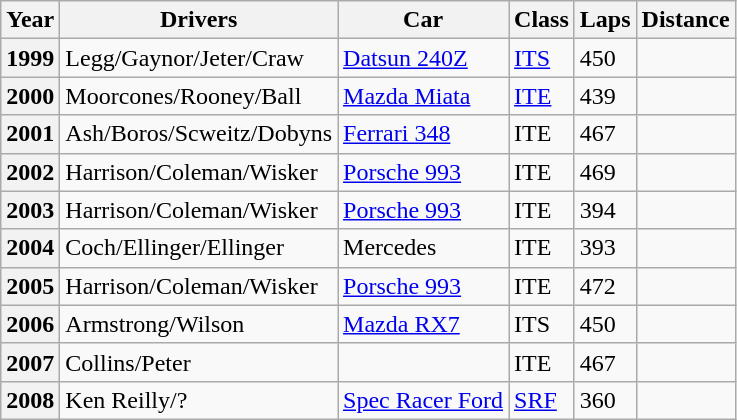<table class="wikitable" style="font-size: 100%;">
<tr>
<th>Year</th>
<th>Drivers</th>
<th>Car</th>
<th>Class</th>
<th>Laps</th>
<th>Distance</th>
</tr>
<tr>
<th>1999</th>
<td>Legg/Gaynor/Jeter/Craw</td>
<td><a href='#'>Datsun 240Z</a></td>
<td><a href='#'>ITS</a></td>
<td>450</td>
<td></td>
</tr>
<tr>
<th>2000</th>
<td>Moorcones/Rooney/Ball</td>
<td><a href='#'>Mazda Miata</a></td>
<td><a href='#'>ITE</a></td>
<td>439</td>
<td></td>
</tr>
<tr>
<th>2001</th>
<td>Ash/Boros/Scweitz/Dobyns</td>
<td><a href='#'>Ferrari 348</a></td>
<td>ITE</td>
<td>467</td>
<td></td>
</tr>
<tr>
<th>2002</th>
<td>Harrison/Coleman/Wisker</td>
<td><a href='#'>Porsche 993</a></td>
<td>ITE</td>
<td>469</td>
<td></td>
</tr>
<tr>
<th>2003</th>
<td>Harrison/Coleman/Wisker</td>
<td><a href='#'>Porsche 993</a></td>
<td>ITE</td>
<td>394</td>
<td></td>
</tr>
<tr>
<th>2004</th>
<td>Coch/Ellinger/Ellinger</td>
<td>Mercedes</td>
<td>ITE</td>
<td>393</td>
<td></td>
</tr>
<tr>
<th>2005</th>
<td>Harrison/Coleman/Wisker</td>
<td><a href='#'>Porsche 993</a></td>
<td>ITE</td>
<td>472</td>
<td></td>
</tr>
<tr>
<th>2006</th>
<td>Armstrong/Wilson</td>
<td><a href='#'>Mazda RX7</a></td>
<td>ITS</td>
<td>450</td>
<td></td>
</tr>
<tr>
<th>2007</th>
<td>Collins/Peter</td>
<td></td>
<td>ITE</td>
<td>467</td>
<td></td>
</tr>
<tr>
<th>2008</th>
<td>Ken Reilly/?</td>
<td><a href='#'>Spec Racer Ford</a></td>
<td><a href='#'>SRF</a></td>
<td>360</td>
<td></td>
</tr>
</table>
